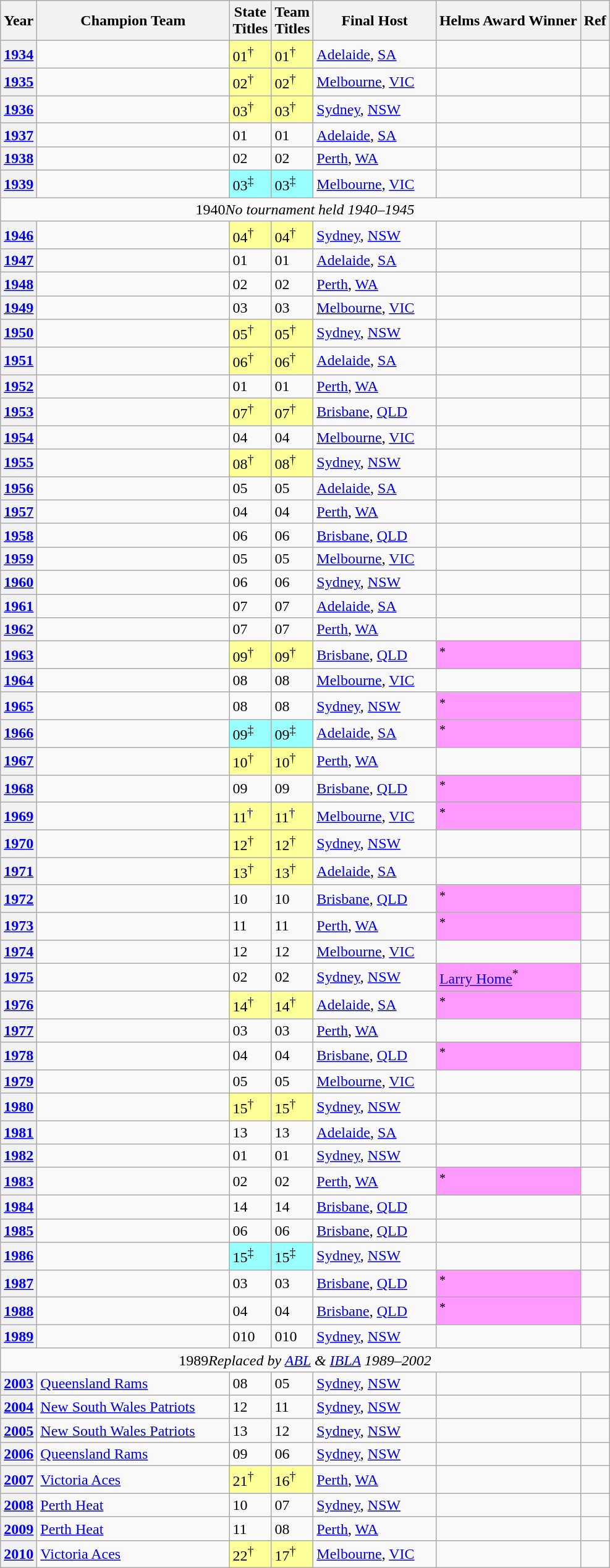<table class="wikitable sortable plainrowheaders">
<tr>
<th scope="col">Year</th>
<th scope="col" width=200>Champion Team</th>
<th scope="col">State<br>Titles</th>
<th scope="col">Team<br>Titles</th>
<th scope="col" width=125>Final Host</th>
<th scope="col">Helms Award Winner</th>
<th scope="col" class="unsortable">Ref</th>
</tr>
<tr>
<th scope="row"><a href='#'>1934</a></th>
<td></td>
<td style="background-color:#FFFF99;"><span>0</span>1<sup>†</sup></td>
<td style="background-color:#FFFF99;"><span>0</span>1<sup>†</sup></td>
<td><a href='#'>Adelaide</a>, <a href='#'>SA</a></td>
<td></td>
<td></td>
</tr>
<tr>
<th scope="row"><a href='#'>1935</a></th>
<td></td>
<td style="background-color:#FFFF99;"><span>0</span>2<sup>†</sup></td>
<td style="background-color:#FFFF99;"><span>0</span>2<sup>†</sup></td>
<td><a href='#'>Melbourne</a>, <a href='#'>VIC</a></td>
<td></td>
<td></td>
</tr>
<tr>
<th scope="row"><a href='#'>1936</a></th>
<td></td>
<td style="background-color:#FFFF99;"><span>0</span>3<sup>†</sup></td>
<td style="background-color:#FFFF99;"><span>0</span>3<sup>†</sup></td>
<td><a href='#'>Sydney</a>, <a href='#'>NSW</a></td>
<td></td>
<td></td>
</tr>
<tr>
<th scope="row"><a href='#'>1937</a></th>
<td></td>
<td><span>0</span>1</td>
<td><span>0</span>1</td>
<td><a href='#'>Adelaide</a>, <a href='#'>SA</a></td>
<td></td>
<td></td>
</tr>
<tr>
<th scope="row"><a href='#'>1938</a></th>
<td></td>
<td><span>0</span>2</td>
<td><span>0</span>2</td>
<td><a href='#'>Perth</a>, <a href='#'>WA</a></td>
<td></td>
<td></td>
</tr>
<tr>
<th scope="row"><a href='#'>1939</a></th>
<td></td>
<td style="background-color:#99FFFF;"><span>0</span>3<sup>‡</sup></td>
<td style="background-color:#99FFFF;"><span>0</span>3<sup>‡</sup></td>
<td><a href='#'>Melbourne</a>, <a href='#'>VIC</a></td>
<td></td>
<td></td>
</tr>
<tr>
<td colspan=7 align=center><span>1940</span><em>No tournament held 1940–1945</em></td>
</tr>
<tr>
<th scope="row"><a href='#'>1946</a></th>
<td></td>
<td style="background-color:#FFFF99;"><span>0</span>4<sup>†</sup></td>
<td style="background-color:#FFFF99;"><span>0</span>4<sup>†</sup></td>
<td><a href='#'>Sydney</a>, <a href='#'>NSW</a></td>
<td></td>
<td></td>
</tr>
<tr>
<th scope="row"><a href='#'>1947</a></th>
<td></td>
<td><span>0</span>1</td>
<td><span>0</span>1</td>
<td><a href='#'>Adelaide</a>, <a href='#'>SA</a></td>
<td></td>
<td></td>
</tr>
<tr>
<th scope="row"><a href='#'>1948</a></th>
<td></td>
<td><span>0</span>2</td>
<td><span>0</span>2</td>
<td><a href='#'>Perth</a>, <a href='#'>WA</a></td>
<td></td>
<td></td>
</tr>
<tr>
<th scope="row"><a href='#'>1949</a></th>
<td></td>
<td><span>0</span>3</td>
<td><span>0</span>3</td>
<td><a href='#'>Melbourne</a>, <a href='#'>VIC</a></td>
<td></td>
<td></td>
</tr>
<tr>
<th scope="row"><a href='#'>1950</a></th>
<td></td>
<td style="background-color:#FFFF99;"><span>0</span>5<sup>†</sup></td>
<td style="background-color:#FFFF99;"><span>0</span>5<sup>†</sup></td>
<td><a href='#'>Sydney</a>, <a href='#'>NSW</a></td>
<td></td>
<td></td>
</tr>
<tr>
<th scope="row"><a href='#'>1951</a></th>
<td></td>
<td style="background-color:#FFFF99;"><span>0</span>6<sup>†</sup></td>
<td style="background-color:#FFFF99;"><span>0</span>6<sup>†</sup></td>
<td><a href='#'>Adelaide</a>, <a href='#'>SA</a></td>
<td></td>
<td></td>
</tr>
<tr>
<th scope="row"><a href='#'>1952</a></th>
<td></td>
<td><span>0</span>1</td>
<td><span>0</span>1</td>
<td><a href='#'>Perth</a>, <a href='#'>WA</a></td>
<td></td>
<td></td>
</tr>
<tr>
<th scope="row"><a href='#'>1953</a></th>
<td></td>
<td style="background-color:#FFFF99;"><span>0</span>7<sup>†</sup></td>
<td style="background-color:#FFFF99;"><span>0</span>7<sup>†</sup></td>
<td><a href='#'>Brisbane</a>, <a href='#'>QLD</a></td>
<td></td>
<td></td>
</tr>
<tr>
<th scope="row"><a href='#'>1954</a></th>
<td></td>
<td><span>0</span>4</td>
<td><span>0</span>4</td>
<td><a href='#'>Melbourne</a>, <a href='#'>VIC</a></td>
<td></td>
<td></td>
</tr>
<tr>
<th scope="row"><a href='#'>1955</a></th>
<td></td>
<td style="background-color:#FFFF99;"><span>0</span>8<sup>†</sup></td>
<td style="background-color:#FFFF99;"><span>0</span>8<sup>†</sup></td>
<td><a href='#'>Sydney</a>, <a href='#'>NSW</a></td>
<td></td>
<td></td>
</tr>
<tr>
<th scope="row"><a href='#'>1956</a></th>
<td></td>
<td><span>0</span>5</td>
<td><span>0</span>5</td>
<td><a href='#'>Adelaide</a>, <a href='#'>SA</a></td>
<td></td>
<td></td>
</tr>
<tr>
<th scope="row"><a href='#'>1957</a></th>
<td></td>
<td><span>0</span>4</td>
<td><span>0</span>4</td>
<td><a href='#'>Perth</a>, <a href='#'>WA</a></td>
<td></td>
<td></td>
</tr>
<tr>
<th scope="row"><a href='#'>1958</a></th>
<td></td>
<td><span>0</span>6</td>
<td><span>0</span>6</td>
<td><a href='#'>Brisbane</a>, <a href='#'>QLD</a></td>
<td></td>
<td></td>
</tr>
<tr>
<th scope="row"><a href='#'>1959</a></th>
<td></td>
<td><span>0</span>5</td>
<td><span>0</span>5</td>
<td><a href='#'>Melbourne</a>, <a href='#'>VIC</a></td>
<td></td>
<td></td>
</tr>
<tr>
<th scope="row"><a href='#'>1960</a></th>
<td></td>
<td><span>0</span>6</td>
<td><span>0</span>6</td>
<td><a href='#'>Sydney</a>, <a href='#'>NSW</a></td>
<td></td>
<td></td>
</tr>
<tr>
<th scope="row"><a href='#'>1961</a></th>
<td></td>
<td><span>0</span>7</td>
<td><span>0</span>7</td>
<td><a href='#'>Adelaide</a>, <a href='#'>SA</a></td>
<td></td>
<td></td>
</tr>
<tr>
<th scope="row"><a href='#'>1962</a></th>
<td></td>
<td><span>0</span>7</td>
<td><span>0</span>7</td>
<td><a href='#'>Perth</a>, <a href='#'>WA</a></td>
<td> </td>
<td></td>
</tr>
<tr>
<th scope="row"><a href='#'>1963</a></th>
<td></td>
<td style="background-color:#FFFF99;"><span>0</span>9<sup>†</sup></td>
<td style="background-color:#FFFF99;"><span>0</span>9<sup>†</sup></td>
<td><a href='#'>Brisbane</a>, <a href='#'>QLD</a></td>
<td style="background-color:#FF99FF;"> <sup>*</sup></td>
<td></td>
</tr>
<tr>
<th scope="row"><a href='#'>1964</a></th>
<td></td>
<td><span>0</span>8</td>
<td><span>0</span>8</td>
<td><a href='#'>Melbourne</a>, <a href='#'>VIC</a></td>
<td> </td>
<td></td>
</tr>
<tr>
<th scope="row"><a href='#'>1965</a></th>
<td></td>
<td><span>0</span>8</td>
<td><span>0</span>8</td>
<td><a href='#'>Sydney</a>, <a href='#'>NSW</a></td>
<td style="background-color:#FF99FF;"> <sup>*</sup></td>
<td></td>
</tr>
<tr>
<th scope="row"><a href='#'>1966</a></th>
<td></td>
<td style="background-color:#99FFFF;"><span>0</span>9<sup>‡</sup></td>
<td style="background-color:#99FFFF;"><span>0</span>9<sup>‡</sup></td>
<td><a href='#'>Adelaide</a>, <a href='#'>SA</a></td>
<td style="background-color:#FF99FF;"> <sup>*</sup></td>
<td></td>
</tr>
<tr>
<th scope="row"><a href='#'>1967</a></th>
<td></td>
<td style="background-color:#FFFF99;">10<sup>†</sup></td>
<td style="background-color:#FFFF99;">10<sup>†</sup></td>
<td><a href='#'>Perth</a>, <a href='#'>WA</a></td>
<td> </td>
<td></td>
</tr>
<tr>
<th scope="row"><a href='#'>1968</a></th>
<td></td>
<td><span>0</span>9</td>
<td><span>0</span>9</td>
<td><a href='#'>Brisbane</a>, <a href='#'>QLD</a></td>
<td style="background-color:#FF99FF;"> <sup>*</sup></td>
<td></td>
</tr>
<tr>
<th scope="row"><a href='#'>1969</a></th>
<td></td>
<td style="background-color:#FFFF99;">11<sup>†</sup></td>
<td style="background-color:#FFFF99;">11<sup>†</sup></td>
<td><a href='#'>Melbourne</a>, <a href='#'>VIC</a></td>
<td style="background-color:#FF99FF;"> <sup>*</sup></td>
<td></td>
</tr>
<tr>
<th scope="row"><a href='#'>1970</a></th>
<td></td>
<td style="background-color:#FFFF99;">12<sup>†</sup></td>
<td style="background-color:#FFFF99;">12<sup>†</sup></td>
<td><a href='#'>Sydney</a>, <a href='#'>NSW</a></td>
<td> </td>
<td></td>
</tr>
<tr>
<th scope="row"><a href='#'>1971</a></th>
<td></td>
<td style="background-color:#FFFF99;">13<sup>†</sup></td>
<td style="background-color:#FFFF99;">13<sup>†</sup></td>
<td><a href='#'>Adelaide</a>, <a href='#'>SA</a></td>
<td> </td>
<td></td>
</tr>
<tr>
<th scope="row"><a href='#'>1972</a></th>
<td></td>
<td>10</td>
<td>10</td>
<td><a href='#'>Brisbane</a>, <a href='#'>QLD</a></td>
<td style="background-color:#FF99FF;"> <sup>*</sup></td>
<td></td>
</tr>
<tr>
<th scope="row"><a href='#'>1973</a></th>
<td></td>
<td>11</td>
<td>11</td>
<td><a href='#'>Perth</a>, <a href='#'>WA</a></td>
<td style="background-color:#FF99FF;"> <sup>*</sup></td>
<td></td>
</tr>
<tr>
<th scope="row"><a href='#'>1974</a></th>
<td></td>
<td>12</td>
<td>12</td>
<td><a href='#'>Melbourne</a>, <a href='#'>VIC</a></td>
<td> </td>
<td></td>
</tr>
<tr>
<th scope="row"><a href='#'>1975</a></th>
<td></td>
<td><span>0</span>2</td>
<td><span>0</span>2</td>
<td><a href='#'>Sydney</a>, <a href='#'>NSW</a></td>
<td style="background-color:#FF99FF;"> <a href='#'>Larry Home</a><sup>*</sup></td>
<td></td>
</tr>
<tr>
<th scope="row"><a href='#'>1976</a></th>
<td></td>
<td style="background-color:#FFFF99;">14<sup>†</sup></td>
<td style="background-color:#FFFF99;">14<sup>†</sup></td>
<td><a href='#'>Adelaide</a>, <a href='#'>SA</a></td>
<td style="background-color:#FF99FF;"> <sup>*</sup></td>
<td></td>
</tr>
<tr>
<th scope="row"><a href='#'>1977</a></th>
<td></td>
<td><span>0</span>3</td>
<td><span>0</span>3</td>
<td><a href='#'>Perth</a>, <a href='#'>WA</a></td>
<td> </td>
<td></td>
</tr>
<tr>
<th scope="row"><a href='#'>1978</a></th>
<td></td>
<td><span>0</span>4</td>
<td><span>0</span>4</td>
<td><a href='#'>Brisbane</a>, <a href='#'>QLD</a></td>
<td style="background-color:#FF99FF;"> <sup>*</sup></td>
<td></td>
</tr>
<tr>
<th scope="row"><a href='#'>1979</a></th>
<td></td>
<td><span>0</span>5</td>
<td><span>0</span>5</td>
<td><a href='#'>Melbourne</a>, <a href='#'>VIC</a></td>
<td> </td>
<td></td>
</tr>
<tr>
<th scope="row"><a href='#'>1980</a></th>
<td></td>
<td style="background-color:#FFFF99;">15<sup>†</sup></td>
<td style="background-color:#FFFF99;">15<sup>†</sup></td>
<td><a href='#'>Sydney</a>, <a href='#'>NSW</a></td>
<td> </td>
<td></td>
</tr>
<tr>
<th scope="row"><a href='#'>1981</a></th>
<td></td>
<td>13</td>
<td>13</td>
<td><a href='#'>Adelaide</a>, <a href='#'>SA</a></td>
<td> </td>
<td></td>
</tr>
<tr>
<th scope="row"><a href='#'>1982</a></th>
<td></td>
<td><span>0</span>1</td>
<td><span>0</span>1</td>
<td><a href='#'>Sydney</a>, <a href='#'>NSW</a></td>
<td> </td>
<td></td>
</tr>
<tr>
<th scope="row"><a href='#'>1983</a></th>
<td></td>
<td><span>0</span>2</td>
<td><span>0</span>2</td>
<td><a href='#'>Perth</a>, <a href='#'>WA</a></td>
<td style="background-color:#FF99FF;"> <sup>*</sup></td>
<td></td>
</tr>
<tr>
<th scope="row"><a href='#'>1984</a></th>
<td></td>
<td>14</td>
<td>14</td>
<td><a href='#'>Brisbane</a>, <a href='#'>QLD</a></td>
<td> </td>
<td></td>
</tr>
<tr>
<th scope="row"><a href='#'>1985</a></th>
<td></td>
<td><span>0</span>6</td>
<td><span>0</span>6</td>
<td><a href='#'>Brisbane</a>, <a href='#'>QLD</a></td>
<td> </td>
<td></td>
</tr>
<tr>
<th scope="row"><a href='#'>1986</a></th>
<td></td>
<td style="background-color:#99FFFF;">15<sup>‡</sup></td>
<td style="background-color:#99FFFF;">15<sup>‡</sup></td>
<td><a href='#'>Sydney</a>, <a href='#'>NSW</a></td>
<td> </td>
<td></td>
</tr>
<tr>
<th scope="row"><a href='#'>1987</a></th>
<td></td>
<td><span>0</span>3</td>
<td><span>0</span>3</td>
<td><a href='#'>Brisbane</a>, <a href='#'>QLD</a></td>
<td style="background-color:#FF99FF;"> <sup>*</sup></td>
<td></td>
</tr>
<tr>
<th scope="row"><a href='#'>1988</a></th>
<td></td>
<td><span>0</span>4</td>
<td><span>0</span>4</td>
<td><a href='#'>Brisbane</a>, <a href='#'>QLD</a></td>
<td style="background-color:#FF99FF;"> <sup>*</sup></td>
<td></td>
</tr>
<tr>
<th scope="row"><a href='#'>1989</a></th>
<td></td>
<td><span>0</span>10</td>
<td><span>0</span>10</td>
<td><a href='#'>Sydney</a>, <a href='#'>NSW</a></td>
<td> </td>
<td></td>
</tr>
<tr>
<td colspan=7 align=center><span>1989</span><em>Replaced by <a href='#'>ABL</a> & <a href='#'>IBLA</a> 1989–2002</em></td>
</tr>
<tr>
<th scope="row"><a href='#'>2003</a></th>
<td> <a href='#'>Queensland Rams</a></td>
<td><span>0</span>8</td>
<td><span>0</span>5</td>
<td><a href='#'>Sydney</a>, <a href='#'>NSW</a></td>
<td> </td>
<td></td>
</tr>
<tr>
<th scope="row"><a href='#'>2004</a></th>
<td> <a href='#'>New South Wales Patriots</a></td>
<td>12</td>
<td>11</td>
<td><a href='#'>Sydney</a>, <a href='#'>NSW</a></td>
<td> </td>
<td></td>
</tr>
<tr>
<th scope="row"><a href='#'>2005</a></th>
<td> <a href='#'>New South Wales Patriots</a></td>
<td>13</td>
<td>12</td>
<td><a href='#'>Sydney</a>, <a href='#'>NSW</a></td>
<td> </td>
<td></td>
</tr>
<tr>
<th scope="row"><a href='#'>2006</a></th>
<td> <a href='#'>Queensland Rams</a></td>
<td><span>0</span>9</td>
<td><span>0</span>6</td>
<td><a href='#'>Sydney</a>, <a href='#'>NSW</a></td>
<td> </td>
<td></td>
</tr>
<tr>
<th scope="row"><a href='#'>2007</a></th>
<td> <a href='#'>Victoria Aces</a></td>
<td style="background-color:#FFFF99;">21<sup>†</sup></td>
<td style="background-color:#FFFF99;">16<sup>†</sup></td>
<td><a href='#'>Perth</a>, <a href='#'>WA</a></td>
<td> </td>
<td></td>
</tr>
<tr>
<th scope="row"><a href='#'>2008</a></th>
<td> <a href='#'>Perth Heat</a></td>
<td>10</td>
<td><span>0</span>7</td>
<td><a href='#'>Sydney</a>, <a href='#'>NSW</a></td>
<td> </td>
<td></td>
</tr>
<tr>
<th scope="row"><a href='#'>2009</a></th>
<td> <a href='#'>Perth Heat</a></td>
<td>11</td>
<td><span>0</span>8</td>
<td><a href='#'>Perth</a>, <a href='#'>WA</a></td>
<td> </td>
<td></td>
</tr>
<tr>
<th scope="row"><a href='#'>2010</a></th>
<td> <a href='#'>Victoria Aces</a></td>
<td style="background-color:#FFFF99;">22<sup>†</sup></td>
<td style="background-color:#FFFF99;">17<sup>†</sup></td>
<td><a href='#'>Melbourne</a>, <a href='#'>VIC</a></td>
<td> </td>
<td></td>
</tr>
</table>
